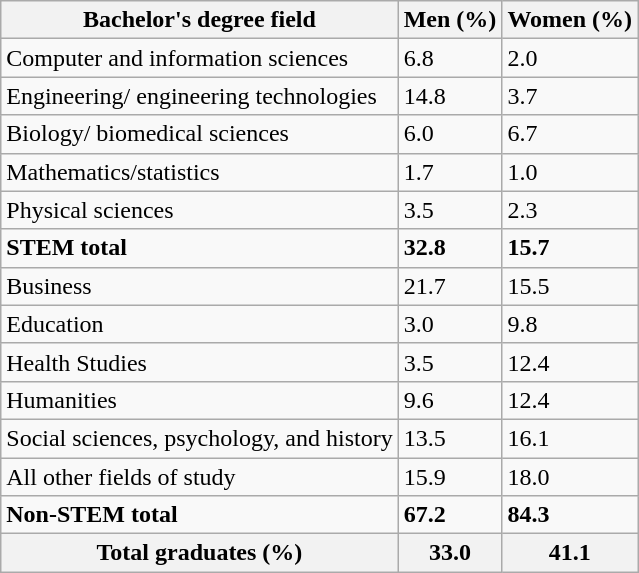<table class="wikitable">
<tr>
<th>Bachelor's degree field</th>
<th>Men (%)</th>
<th>Women (%)</th>
</tr>
<tr>
<td>Computer and information sciences</td>
<td>6.8</td>
<td>2.0</td>
</tr>
<tr>
<td>Engineering/ engineering technologies</td>
<td>14.8</td>
<td>3.7</td>
</tr>
<tr>
<td>Biology/ biomedical sciences</td>
<td>6.0</td>
<td>6.7</td>
</tr>
<tr>
<td>Mathematics/statistics</td>
<td>1.7</td>
<td>1.0</td>
</tr>
<tr>
<td>Physical sciences</td>
<td>3.5</td>
<td>2.3</td>
</tr>
<tr>
<td><strong>STEM total</strong></td>
<td><strong>32.8</strong></td>
<td><strong>15.7</strong></td>
</tr>
<tr>
<td>Business</td>
<td>21.7</td>
<td>15.5</td>
</tr>
<tr>
<td>Education</td>
<td>3.0</td>
<td>9.8</td>
</tr>
<tr>
<td>Health Studies</td>
<td>3.5</td>
<td>12.4</td>
</tr>
<tr>
<td>Humanities</td>
<td>9.6</td>
<td>12.4</td>
</tr>
<tr>
<td>Social sciences, psychology, and history</td>
<td>13.5</td>
<td>16.1</td>
</tr>
<tr>
<td>All other fields of study</td>
<td>15.9</td>
<td>18.0</td>
</tr>
<tr>
<td><strong>Non-STEM total</strong></td>
<td><strong>67.2</strong></td>
<td><strong>84.3</strong></td>
</tr>
<tr>
<th>Total graduates (%)</th>
<th>33.0</th>
<th>41.1</th>
</tr>
</table>
